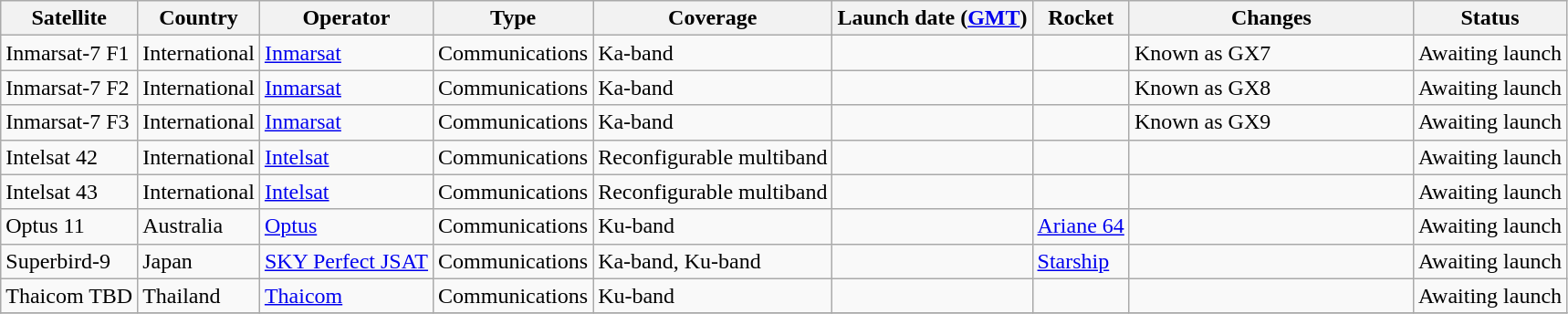<table class="wikitable sortable" border="1"}>
<tr>
<th>Satellite</th>
<th>Country</th>
<th>Operator</th>
<th>Type</th>
<th>Coverage </th>
<th>Launch date  (<a href='#'>GMT</a>) </th>
<th>Rocket</th>
<th width="200pt">Changes</th>
<th>Status </th>
</tr>
<tr>
<td>Inmarsat-7 F1</td>
<td>International</td>
<td><a href='#'>Inmarsat</a></td>
<td>Communications</td>
<td>Ka-band</td>
<td></td>
<td></td>
<td>Known as GX7</td>
<td>Awaiting launch</td>
</tr>
<tr>
<td>Inmarsat-7 F2</td>
<td>International</td>
<td><a href='#'>Inmarsat</a></td>
<td>Communications</td>
<td>Ka-band</td>
<td></td>
<td></td>
<td>Known as GX8</td>
<td>Awaiting launch</td>
</tr>
<tr>
<td>Inmarsat-7 F3</td>
<td>International</td>
<td><a href='#'>Inmarsat</a></td>
<td>Communications</td>
<td>Ka-band</td>
<td></td>
<td></td>
<td>Known as GX9</td>
<td>Awaiting launch</td>
</tr>
<tr>
<td>Intelsat 42</td>
<td>International</td>
<td><a href='#'>Intelsat</a></td>
<td>Communications</td>
<td>Reconfigurable multiband</td>
<td></td>
<td></td>
<td></td>
<td>Awaiting launch</td>
</tr>
<tr>
<td>Intelsat 43</td>
<td>International</td>
<td><a href='#'>Intelsat</a></td>
<td>Communications</td>
<td>Reconfigurable multiband</td>
<td></td>
<td></td>
<td></td>
<td>Awaiting launch</td>
</tr>
<tr>
<td>Optus 11</td>
<td>Australia</td>
<td><a href='#'>Optus</a></td>
<td>Communications</td>
<td>Ku-band</td>
<td></td>
<td><a href='#'>Ariane 64</a></td>
<td></td>
<td>Awaiting launch</td>
</tr>
<tr>
<td>Superbird-9</td>
<td>Japan</td>
<td><a href='#'>SKY Perfect JSAT</a></td>
<td>Communications</td>
<td>Ka-band, Ku-band</td>
<td></td>
<td><a href='#'>Starship</a></td>
<td></td>
<td>Awaiting launch</td>
</tr>
<tr>
<td>Thaicom TBD</td>
<td>Thailand</td>
<td><a href='#'>Thaicom</a></td>
<td>Communications</td>
<td>Ku-band</td>
<td></td>
<td></td>
<td></td>
<td>Awaiting launch</td>
</tr>
<tr>
</tr>
</table>
